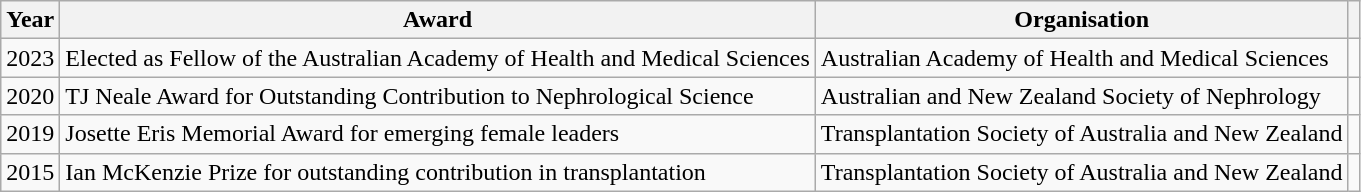<table class="wikitable">
<tr>
<th>Year</th>
<th>Award</th>
<th>Organisation</th>
<th></th>
</tr>
<tr>
<td>2023</td>
<td>Elected as Fellow of the Australian Academy of Health and Medical Sciences</td>
<td>Australian Academy of Health and Medical Sciences</td>
<td></td>
</tr>
<tr>
<td>2020</td>
<td>TJ Neale Award for Outstanding Contribution to Nephrological Science</td>
<td>Australian and New Zealand Society of Nephrology</td>
<td></td>
</tr>
<tr>
<td>2019</td>
<td>Josette Eris Memorial Award for emerging female leaders</td>
<td>Transplantation Society of Australia and New Zealand</td>
<td></td>
</tr>
<tr>
<td>2015</td>
<td>Ian McKenzie Prize for outstanding contribution in transplantation</td>
<td>Transplantation Society of Australia and New Zealand</td>
<td></td>
</tr>
</table>
